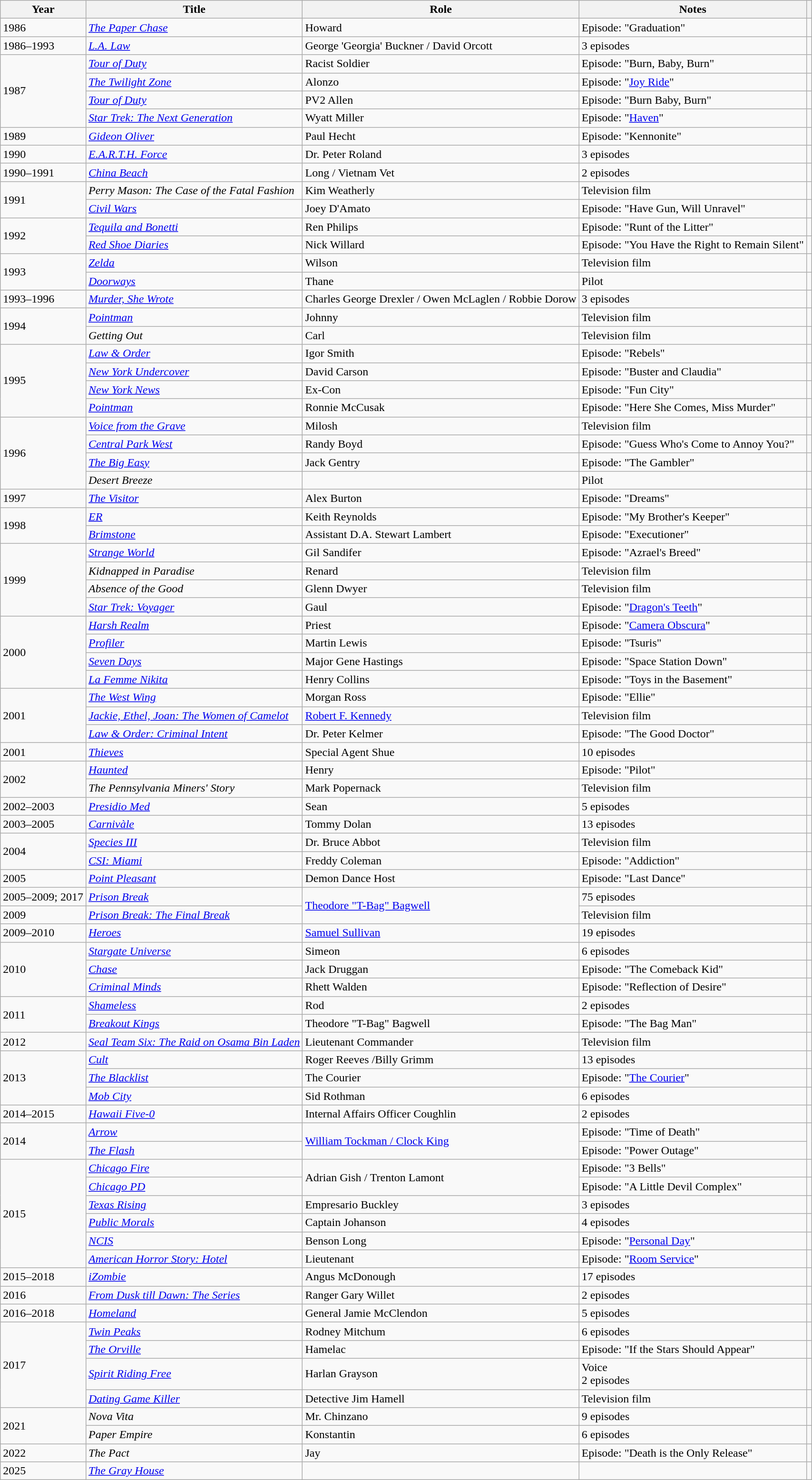<table class="wikitable sortable">
<tr>
<th>Year</th>
<th>Title</th>
<th>Role</th>
<th class="unsortable">Notes</th>
<th></th>
</tr>
<tr>
<td>1986</td>
<td><em><a href='#'>The Paper Chase</a></em></td>
<td>Howard</td>
<td>Episode: "Graduation"</td>
<td></td>
</tr>
<tr>
<td>1986–1993</td>
<td><em><a href='#'>L.A. Law</a></em></td>
<td>George 'Georgia' Buckner / David Orcott</td>
<td>3 episodes</td>
<td></td>
</tr>
<tr>
<td rowspan="4">1987</td>
<td><em><a href='#'>Tour of Duty</a></em></td>
<td>Racist Soldier</td>
<td>Episode: "Burn, Baby, Burn"</td>
<td></td>
</tr>
<tr>
<td><em><a href='#'>The Twilight Zone</a></em></td>
<td>Alonzo</td>
<td>Episode: "<a href='#'>Joy Ride</a>"</td>
<td></td>
</tr>
<tr>
<td><em><a href='#'>Tour of Duty</a></em></td>
<td>PV2 Allen</td>
<td>Episode: "Burn Baby, Burn"</td>
<td></td>
</tr>
<tr>
<td><em><a href='#'>Star Trek: The Next Generation</a></em></td>
<td>Wyatt Miller</td>
<td>Episode: "<a href='#'>Haven</a>"</td>
<td></td>
</tr>
<tr>
<td>1989</td>
<td><em><a href='#'>Gideon Oliver</a></em></td>
<td>Paul Hecht</td>
<td>Episode: "Kennonite"</td>
<td></td>
</tr>
<tr>
<td>1990</td>
<td><em><a href='#'>E.A.R.T.H. Force</a></em></td>
<td>Dr. Peter Roland</td>
<td>3 episodes</td>
<td></td>
</tr>
<tr>
<td>1990–1991</td>
<td><em><a href='#'>China Beach</a></em></td>
<td>Long / Vietnam Vet</td>
<td>2 episodes</td>
<td></td>
</tr>
<tr>
<td rowspan="2">1991</td>
<td><em>Perry Mason: The Case of the Fatal Fashion</em></td>
<td>Kim Weatherly</td>
<td>Television film</td>
<td></td>
</tr>
<tr>
<td><em><a href='#'>Civil Wars</a></em></td>
<td>Joey D'Amato</td>
<td>Episode: "Have Gun, Will Unravel"</td>
<td></td>
</tr>
<tr>
<td rowspan="2">1992</td>
<td><em><a href='#'>Tequila and Bonetti</a></em></td>
<td>Ren Philips</td>
<td>Episode: "Runt of the Litter"</td>
<td></td>
</tr>
<tr>
<td><em><a href='#'>Red Shoe Diaries</a></em></td>
<td>Nick Willard</td>
<td>Episode: "You Have the Right to Remain Silent"</td>
<td></td>
</tr>
<tr>
<td rowspan="2">1993</td>
<td><em><a href='#'>Zelda</a></em></td>
<td>Wilson</td>
<td>Television film</td>
<td></td>
</tr>
<tr>
<td><em><a href='#'>Doorways</a></em></td>
<td>Thane</td>
<td>Pilot</td>
<td></td>
</tr>
<tr>
<td>1993–1996</td>
<td><em><a href='#'>Murder, She Wrote</a></em></td>
<td>Charles George Drexler / Owen McLaglen / Robbie Dorow</td>
<td>3 episodes</td>
<td></td>
</tr>
<tr>
<td rowspan="2">1994</td>
<td><em><a href='#'>Pointman</a></em></td>
<td>Johnny</td>
<td>Television film</td>
<td></td>
</tr>
<tr>
<td><em>Getting Out</em></td>
<td>Carl</td>
<td>Television film</td>
<td></td>
</tr>
<tr>
<td rowspan="4">1995</td>
<td><em><a href='#'>Law & Order</a></em></td>
<td>Igor Smith</td>
<td>Episode: "Rebels"</td>
<td></td>
</tr>
<tr>
<td><em><a href='#'>New York Undercover</a></em></td>
<td>David Carson</td>
<td>Episode: "Buster and Claudia"</td>
<td></td>
</tr>
<tr>
<td><em><a href='#'>New York News</a></em></td>
<td>Ex-Con</td>
<td>Episode: "Fun City"</td>
<td></td>
</tr>
<tr>
<td><em><a href='#'>Pointman</a></em></td>
<td>Ronnie McCusak</td>
<td>Episode: "Here She Comes, Miss Murder"</td>
<td></td>
</tr>
<tr>
<td rowspan="4">1996</td>
<td><em><a href='#'>Voice from the Grave</a></em></td>
<td>Milosh</td>
<td>Television film</td>
<td></td>
</tr>
<tr>
<td><em><a href='#'>Central Park West</a></em></td>
<td>Randy Boyd</td>
<td>Episode: "Guess Who's Come to Annoy You?"</td>
<td></td>
</tr>
<tr>
<td><em><a href='#'>The Big Easy</a></em></td>
<td>Jack Gentry</td>
<td>Episode: "The Gambler"</td>
<td></td>
</tr>
<tr>
<td><em>Desert Breeze</em></td>
<td></td>
<td>Pilot</td>
<td></td>
</tr>
<tr>
<td>1997</td>
<td><em><a href='#'>The Visitor</a></em></td>
<td>Alex Burton</td>
<td>Episode: "Dreams"</td>
<td></td>
</tr>
<tr>
<td rowspan="2">1998</td>
<td><em><a href='#'>ER</a></em></td>
<td>Keith Reynolds</td>
<td>Episode: "My Brother's Keeper"</td>
<td></td>
</tr>
<tr>
<td><em><a href='#'>Brimstone</a></em></td>
<td>Assistant D.A. Stewart Lambert</td>
<td>Episode: "Executioner"</td>
<td></td>
</tr>
<tr>
<td rowspan="4">1999</td>
<td><em><a href='#'>Strange World</a></em></td>
<td>Gil Sandifer</td>
<td>Episode: "Azrael's Breed"</td>
<td></td>
</tr>
<tr>
<td><em>Kidnapped in Paradise</em></td>
<td>Renard</td>
<td>Television film</td>
<td></td>
</tr>
<tr>
<td><em>Absence of the Good</em></td>
<td>Glenn Dwyer</td>
<td>Television film</td>
<td></td>
</tr>
<tr>
<td><em><a href='#'>Star Trek: Voyager</a></em></td>
<td>Gaul</td>
<td>Episode: "<a href='#'>Dragon's Teeth</a>"</td>
<td></td>
</tr>
<tr>
<td rowspan="4">2000</td>
<td><em><a href='#'>Harsh Realm</a></em></td>
<td>Priest</td>
<td>Episode: "<a href='#'>Camera Obscura</a>"</td>
<td></td>
</tr>
<tr>
<td><em><a href='#'>Profiler</a></em></td>
<td>Martin Lewis</td>
<td>Episode: "Tsuris"</td>
<td></td>
</tr>
<tr>
<td><em><a href='#'>Seven Days</a></em></td>
<td>Major Gene Hastings</td>
<td>Episode: "Space Station Down"</td>
<td></td>
</tr>
<tr>
<td><em><a href='#'>La Femme Nikita</a></em></td>
<td>Henry Collins</td>
<td>Episode: "Toys in the Basement"</td>
<td></td>
</tr>
<tr>
<td rowspan="3">2001</td>
<td><em><a href='#'>The West Wing</a></em></td>
<td>Morgan Ross</td>
<td>Episode: "Ellie"</td>
<td></td>
</tr>
<tr>
<td><em><a href='#'>Jackie, Ethel, Joan: The Women of Camelot</a></em></td>
<td><a href='#'>Robert F. Kennedy</a></td>
<td>Television film</td>
<td></td>
</tr>
<tr>
<td><em><a href='#'>Law & Order: Criminal Intent</a></em></td>
<td>Dr. Peter Kelmer</td>
<td>Episode: "The Good Doctor"</td>
<td></td>
</tr>
<tr>
<td>2001</td>
<td><em><a href='#'>Thieves</a></em></td>
<td>Special Agent Shue</td>
<td>10 episodes</td>
<td></td>
</tr>
<tr>
<td rowspan="2">2002</td>
<td><em><a href='#'>Haunted</a></em></td>
<td>Henry</td>
<td>Episode: "Pilot"</td>
<td></td>
</tr>
<tr>
<td><em>The Pennsylvania Miners' Story</em></td>
<td>Mark Popernack</td>
<td>Television film</td>
<td></td>
</tr>
<tr>
<td>2002–2003</td>
<td><em><a href='#'>Presidio Med</a></em></td>
<td>Sean</td>
<td>5 episodes</td>
<td></td>
</tr>
<tr>
<td>2003–2005</td>
<td><em><a href='#'>Carnivàle</a></em></td>
<td>Tommy Dolan</td>
<td>13 episodes</td>
<td></td>
</tr>
<tr>
<td rowspan="2">2004</td>
<td><em><a href='#'>Species III</a></em></td>
<td>Dr. Bruce Abbot</td>
<td>Television film</td>
<td></td>
</tr>
<tr>
<td><em><a href='#'>CSI: Miami</a></em></td>
<td>Freddy Coleman</td>
<td>Episode: "Addiction"</td>
<td></td>
</tr>
<tr>
<td>2005</td>
<td><em><a href='#'>Point Pleasant</a></em></td>
<td>Demon Dance Host</td>
<td>Episode: "Last Dance"</td>
<td></td>
</tr>
<tr>
<td>2005–2009; 2017</td>
<td><em><a href='#'>Prison Break</a></em></td>
<td rowspan="2"><a href='#'>Theodore "T-Bag" Bagwell</a></td>
<td>75 episodes</td>
<td></td>
</tr>
<tr>
<td>2009</td>
<td><em><a href='#'>Prison Break: The Final Break</a></em></td>
<td>Television film</td>
<td></td>
</tr>
<tr>
<td>2009–2010</td>
<td><em><a href='#'>Heroes</a></em></td>
<td><a href='#'>Samuel Sullivan</a></td>
<td>19 episodes</td>
<td></td>
</tr>
<tr>
<td rowspan="3">2010</td>
<td><em><a href='#'>Stargate Universe</a></em></td>
<td>Simeon</td>
<td>6 episodes</td>
<td></td>
</tr>
<tr>
<td><em><a href='#'>Chase</a></em></td>
<td>Jack Druggan</td>
<td>Episode: "The Comeback Kid"</td>
<td></td>
</tr>
<tr>
<td><em><a href='#'>Criminal Minds</a></em></td>
<td>Rhett Walden</td>
<td>Episode: "Reflection of Desire"</td>
<td></td>
</tr>
<tr>
<td rowspan="2">2011</td>
<td><em><a href='#'>Shameless</a></em></td>
<td>Rod</td>
<td>2 episodes</td>
<td></td>
</tr>
<tr>
<td><em><a href='#'>Breakout Kings</a></em></td>
<td>Theodore "T-Bag" Bagwell</td>
<td>Episode: "The Bag Man"</td>
<td></td>
</tr>
<tr>
<td>2012</td>
<td><em><a href='#'>Seal Team Six: The Raid on Osama Bin Laden</a></em></td>
<td>Lieutenant Commander</td>
<td>Television film</td>
<td></td>
</tr>
<tr>
<td rowspan="3">2013</td>
<td><em><a href='#'>Cult</a></em></td>
<td>Roger Reeves /Billy Grimm</td>
<td>13 episodes</td>
<td></td>
</tr>
<tr>
<td><em><a href='#'>The Blacklist</a></em></td>
<td>The Courier</td>
<td>Episode: "<a href='#'>The Courier</a>"</td>
<td></td>
</tr>
<tr>
<td><em><a href='#'>Mob City</a></em></td>
<td>Sid Rothman</td>
<td>6 episodes</td>
<td></td>
</tr>
<tr>
<td>2014–2015</td>
<td><em><a href='#'>Hawaii Five-0</a></em></td>
<td>Internal Affairs Officer Coughlin</td>
<td>2 episodes</td>
<td></td>
</tr>
<tr>
<td rowspan="2">2014</td>
<td><em><a href='#'>Arrow</a></em></td>
<td rowspan="2"><a href='#'>William Tockman / Clock King</a></td>
<td>Episode: "Time of Death"</td>
<td rowspan="2"></td>
</tr>
<tr>
<td><em><a href='#'>The Flash</a></em></td>
<td>Episode: "Power Outage"</td>
</tr>
<tr>
<td rowspan="6">2015</td>
<td><em><a href='#'>Chicago Fire</a></em></td>
<td rowspan="2">Adrian Gish / Trenton Lamont</td>
<td>Episode: "3 Bells"</td>
<td></td>
</tr>
<tr>
<td><em><a href='#'>Chicago PD</a></em></td>
<td>Episode: "A Little Devil Complex"</td>
<td></td>
</tr>
<tr>
<td><em><a href='#'>Texas Rising</a></em></td>
<td>Empresario Buckley</td>
<td>3 episodes</td>
<td></td>
</tr>
<tr>
<td><em><a href='#'>Public Morals</a></em></td>
<td>Captain Johanson</td>
<td>4 episodes</td>
<td></td>
</tr>
<tr>
<td><em><a href='#'>NCIS</a></em></td>
<td>Benson Long</td>
<td>Episode: "<a href='#'>Personal Day</a>"</td>
<td></td>
</tr>
<tr>
<td><em><a href='#'>American Horror Story: Hotel</a></em></td>
<td>Lieutenant</td>
<td>Episode: "<a href='#'>Room Service</a>"</td>
<td></td>
</tr>
<tr>
<td>2015–2018</td>
<td><em><a href='#'>iZombie</a></em></td>
<td>Angus McDonough</td>
<td>17 episodes</td>
<td></td>
</tr>
<tr>
<td>2016</td>
<td><em><a href='#'>From Dusk till Dawn: The Series</a></em></td>
<td>Ranger Gary Willet</td>
<td>2 episodes</td>
<td></td>
</tr>
<tr>
<td>2016–2018</td>
<td><em><a href='#'>Homeland</a></em></td>
<td>General Jamie McClendon</td>
<td>5 episodes</td>
<td></td>
</tr>
<tr>
<td rowspan="4">2017</td>
<td><em><a href='#'>Twin Peaks</a></em></td>
<td>Rodney Mitchum</td>
<td>6 episodes</td>
<td></td>
</tr>
<tr>
<td><em><a href='#'>The Orville</a></em></td>
<td>Hamelac</td>
<td>Episode: "If the Stars Should Appear"</td>
<td></td>
</tr>
<tr>
<td><em><a href='#'>Spirit Riding Free</a></em></td>
<td>Harlan Grayson</td>
<td>Voice<br>2 episodes</td>
<td></td>
</tr>
<tr>
<td><em><a href='#'>Dating Game Killer</a></em></td>
<td>Detective Jim Hamell</td>
<td>Television film</td>
<td></td>
</tr>
<tr>
<td rowspan="2">2021</td>
<td><em>Nova Vita</em></td>
<td>Mr. Chinzano</td>
<td>9 episodes</td>
<td></td>
</tr>
<tr>
<td><em>Paper Empire</em></td>
<td>Konstantin</td>
<td>6 episodes</td>
<td></td>
</tr>
<tr>
<td>2022</td>
<td><em>The Pact</em></td>
<td>Jay</td>
<td>Episode: "Death is the Only Release"</td>
<td></td>
</tr>
<tr>
<td>2025</td>
<td><em><a href='#'>The Gray House</a></em></td>
<td></td>
<td></td>
<td></td>
</tr>
</table>
